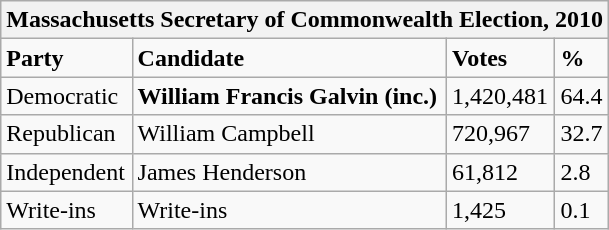<table class="wikitable">
<tr>
<th colspan="4">Massachusetts Secretary of Commonwealth Election, 2010</th>
</tr>
<tr>
<td><strong>Party</strong></td>
<td><strong>Candidate</strong></td>
<td><strong>Votes</strong></td>
<td><strong>%</strong></td>
</tr>
<tr>
<td>Democratic</td>
<td><strong>William Francis Galvin (inc.)</strong></td>
<td>1,420,481</td>
<td>64.4</td>
</tr>
<tr>
<td>Republican</td>
<td>William Campbell</td>
<td>720,967</td>
<td>32.7</td>
</tr>
<tr>
<td>Independent</td>
<td>James Henderson</td>
<td>61,812</td>
<td>2.8</td>
</tr>
<tr>
<td>Write-ins</td>
<td>Write-ins</td>
<td>1,425</td>
<td>0.1</td>
</tr>
</table>
